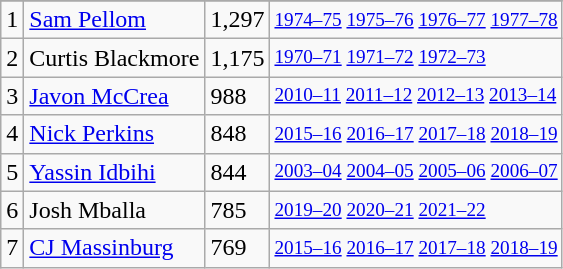<table class="wikitable">
<tr>
</tr>
<tr>
<td>1</td>
<td><a href='#'>Sam Pellom</a></td>
<td>1,297</td>
<td style="font-size:80%;"><a href='#'>1974–75</a> <a href='#'>1975–76</a> <a href='#'>1976–77</a> <a href='#'>1977–78</a></td>
</tr>
<tr>
<td>2</td>
<td>Curtis Blackmore</td>
<td>1,175</td>
<td style="font-size:80%;"><a href='#'>1970–71</a> <a href='#'>1971–72</a> <a href='#'>1972–73</a></td>
</tr>
<tr>
<td>3</td>
<td><a href='#'>Javon McCrea</a></td>
<td>988</td>
<td style="font-size:80%;"><a href='#'>2010–11</a> <a href='#'>2011–12</a> <a href='#'>2012–13</a> <a href='#'>2013–14</a></td>
</tr>
<tr>
<td>4</td>
<td><a href='#'>Nick Perkins</a></td>
<td>848</td>
<td style="font-size:80%;"><a href='#'>2015–16</a> <a href='#'>2016–17</a> <a href='#'>2017–18</a> <a href='#'>2018–19</a></td>
</tr>
<tr>
<td>5</td>
<td><a href='#'>Yassin Idbihi</a></td>
<td>844</td>
<td style="font-size:80%;"><a href='#'>2003–04</a> <a href='#'>2004–05</a> <a href='#'>2005–06</a> <a href='#'>2006–07</a></td>
</tr>
<tr>
<td>6</td>
<td>Josh Mballa</td>
<td>785</td>
<td style="font-size:80%;"><a href='#'>2019–20</a> <a href='#'>2020–21</a> <a href='#'>2021–22</a></td>
</tr>
<tr>
<td>7</td>
<td><a href='#'>CJ Massinburg</a></td>
<td>769</td>
<td style="font-size:80%;"><a href='#'>2015–16</a> <a href='#'>2016–17</a> <a href='#'>2017–18</a> <a href='#'>2018–19</a></td>
</tr>
</table>
